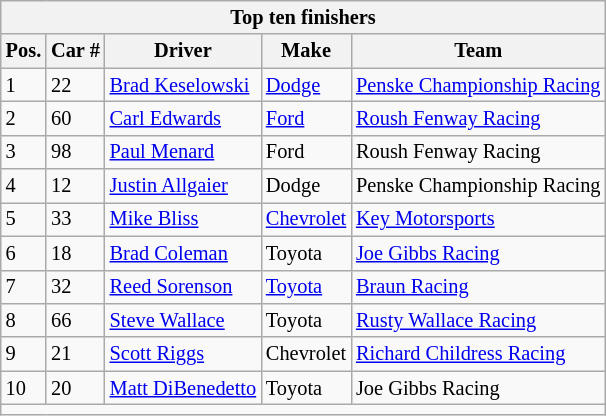<table class="wikitable" style="font-size: 85%;">
<tr>
<th colspan=5 align=center>Top ten finishers</th>
</tr>
<tr>
<th>Pos.</th>
<th>Car #</th>
<th>Driver</th>
<th>Make</th>
<th>Team</th>
</tr>
<tr>
<td>1</td>
<td>22</td>
<td><a href='#'>Brad Keselowski</a></td>
<td><a href='#'>Dodge</a></td>
<td><a href='#'>Penske Championship Racing</a></td>
</tr>
<tr>
<td>2</td>
<td>60</td>
<td><a href='#'>Carl Edwards</a></td>
<td><a href='#'>Ford</a></td>
<td><a href='#'>Roush Fenway Racing</a></td>
</tr>
<tr>
<td>3</td>
<td>98</td>
<td><a href='#'>Paul Menard</a></td>
<td>Ford</td>
<td>Roush Fenway Racing</td>
</tr>
<tr>
<td>4</td>
<td>12</td>
<td><a href='#'>Justin Allgaier</a></td>
<td>Dodge</td>
<td>Penske Championship Racing</td>
</tr>
<tr>
<td>5</td>
<td>33</td>
<td><a href='#'>Mike Bliss</a></td>
<td><a href='#'>Chevrolet</a></td>
<td><a href='#'>Key Motorsports</a></td>
</tr>
<tr>
<td>6</td>
<td>18</td>
<td><a href='#'>Brad Coleman</a></td>
<td>Toyota</td>
<td><a href='#'>Joe Gibbs Racing</a></td>
</tr>
<tr>
<td>7</td>
<td>32</td>
<td><a href='#'>Reed Sorenson</a></td>
<td><a href='#'>Toyota</a></td>
<td><a href='#'>Braun Racing</a></td>
</tr>
<tr>
<td>8</td>
<td>66</td>
<td><a href='#'>Steve Wallace</a></td>
<td>Toyota</td>
<td><a href='#'>Rusty Wallace Racing</a></td>
</tr>
<tr>
<td>9</td>
<td>21</td>
<td><a href='#'>Scott Riggs</a></td>
<td>Chevrolet</td>
<td><a href='#'>Richard Childress Racing</a></td>
</tr>
<tr>
<td>10</td>
<td>20</td>
<td><a href='#'>Matt DiBenedetto</a></td>
<td>Toyota</td>
<td>Joe Gibbs Racing</td>
</tr>
<tr>
<td colspan=5 align=center></td>
</tr>
</table>
